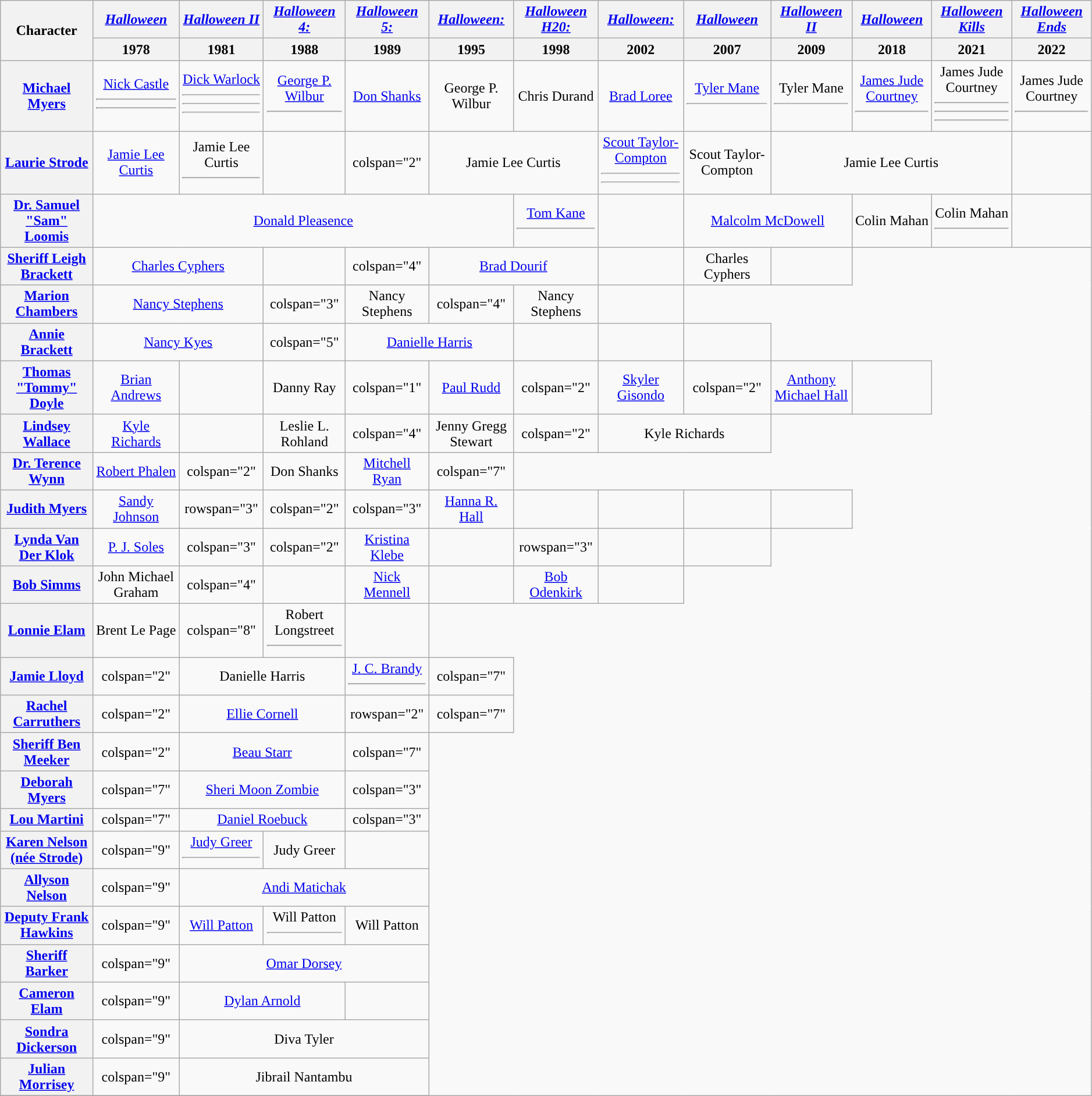<table class="wikitable" style="text-align:center; width:99%;">
<tr>
<th rowspan="2">Character</th>
<th style="text-align:center;"><em><a href='#'>Halloween</a></em></th>
<th style="text-align:center;"><em><a href='#'>Halloween II</a></em></th>
<th style="text-align:center;"><em><a href='#'>Halloween 4:<br></a></em></th>
<th style="text-align:center;"><em><a href='#'>Halloween 5:<br></a></em></th>
<th style="text-align:center;"><em><a href='#'>Halloween:<br></a></em></th>
<th style="text-align:center;"><em><a href='#'>Halloween H20:<br></a></em></th>
<th style="text-align:center;"><em><a href='#'>Halloween:<br></a></em></th>
<th style="text-align:center;"><em><a href='#'>Halloween</a></em></th>
<th style="text-align:center;"><em><a href='#'>Halloween II</a></em></th>
<th style="text-align:center;"><em><a href='#'>Halloween</a></em></th>
<th style="text-align:center;"><em><a href='#'>Halloween Kills</a></em></th>
<th style="text-align:center;"><em><a href='#'>Halloween Ends</a></em></th>
</tr>
<tr>
<th>1978</th>
<th>1981</th>
<th>1988</th>
<th>1989</th>
<th>1995</th>
<th>1998</th>
<th>2002</th>
<th>2007</th>
<th>2009</th>
<th>2018</th>
<th>2021</th>
<th>2022</th>
</tr>
<tr>
<th scope="row"><a href='#'>Michael Myers<br></a></th>
<td><a href='#'>Nick Castle</a><hr><hr></td>
<td><a href='#'>Dick Warlock</a><hr><hr><hr></td>
<td><a href='#'>George P. Wilbur</a><hr></td>
<td><a href='#'>Don Shanks</a></td>
<td>George P. Wilbur</td>
<td>Chris Durand</td>
<td><a href='#'>Brad Loree</a></td>
<td><a href='#'>Tyler Mane</a><hr></td>
<td>Tyler Mane<hr></td>
<td><a href='#'>James Jude Courtney</a><hr></td>
<td>James Jude Courtney<hr><hr><hr></td>
<td>James Jude Courtney<hr></td>
</tr>
<tr>
<th><a href='#'>Laurie Strode</a></th>
<td><a href='#'>Jamie Lee Curtis</a></td>
<td>Jamie Lee Curtis<hr></td>
<td></td>
<td>colspan="2" </td>
<td colspan="2">Jamie Lee Curtis</td>
<td><a href='#'>Scout Taylor-Compton</a><hr><hr></td>
<td>Scout Taylor-Compton</td>
<td colspan="3">Jamie Lee Curtis</td>
</tr>
<tr>
<th><a href='#'>Dr. Samuel "Sam" Loomis</a></th>
<td colspan="5"><a href='#'>Donald Pleasence</a></td>
<td><a href='#'>Tom Kane</a><hr></td>
<td></td>
<td colspan="2"><a href='#'>Malcolm McDowell</a></td>
<td>Colin Mahan</td>
<td>Colin Mahan<hr></td>
<td></td>
</tr>
<tr>
<th><a href='#'>Sheriff Leigh Brackett</a></th>
<td colspan="2"><a href='#'>Charles Cyphers</a></td>
<td></td>
<td>colspan="4" </td>
<td colspan="2"><a href='#'>Brad Dourif</a></td>
<td></td>
<td>Charles Cyphers</td>
<td></td>
</tr>
<tr>
<th><a href='#'>Marion Chambers</a></th>
<td colspan="2"><a href='#'>Nancy Stephens</a></td>
<td>colspan="3" </td>
<td>Nancy Stephens</td>
<td>colspan="4" </td>
<td>Nancy Stephens</td>
<td></td>
</tr>
<tr>
<th><a href='#'>Annie Brackett</a></th>
<td colspan="2"><a href='#'>Nancy Kyes</a></td>
<td>colspan="5" </td>
<td colspan="2"><a href='#'>Danielle Harris</a></td>
<td></td>
<td></td>
<td></td>
</tr>
<tr>
<th><a href='#'>Thomas "Tommy" Doyle</a></th>
<td><a href='#'>Brian Andrews</a></td>
<td></td>
<td>Danny Ray</td>
<td>colspan="1" </td>
<td><a href='#'>Paul Rudd</a></td>
<td>colspan="2" </td>
<td><a href='#'>Skyler Gisondo</a></td>
<td>colspan="2" </td>
<td><a href='#'>Anthony Michael Hall</a></td>
<td></td>
</tr>
<tr>
<th><a href='#'>Lindsey Wallace</a></th>
<td><a href='#'>Kyle Richards</a></td>
<td></td>
<td>Leslie L. Rohland</td>
<td>colspan="4" </td>
<td>Jenny Gregg Stewart</td>
<td>colspan="2" </td>
<td colspan="2">Kyle Richards</td>
</tr>
<tr>
<th><a href='#'>Dr. Terence Wynn</a></th>
<td><a href='#'>Robert Phalen</a></td>
<td>colspan="2" </td>
<td>Don Shanks</td>
<td><a href='#'>Mitchell Ryan</a></td>
<td>colspan="7" </td>
</tr>
<tr>
<th><a href='#'>Judith Myers</a></th>
<td><a href='#'>Sandy Johnson</a></td>
<td>rowspan="3" </td>
<td>colspan="2" </td>
<td>colspan="3" </td>
<td><a href='#'>Hanna R. Hall</a></td>
<td></td>
<td></td>
<td></td>
<td></td>
</tr>
<tr>
<th><a href='#'>Lynda Van Der Klok</a></th>
<td><a href='#'>P. J. Soles</a></td>
<td>colspan="3" </td>
<td>colspan="2" </td>
<td><a href='#'>Kristina Klebe</a></td>
<td></td>
<td>rowspan="3" </td>
<td></td>
<td></td>
</tr>
<tr>
<th><a href='#'>Bob Simms</a></th>
<td>John Michael Graham</td>
<td>colspan="4" </td>
<td></td>
<td><a href='#'>Nick Mennell</a></td>
<td></td>
<td><a href='#'>Bob Odenkirk</a></td>
<td></td>
</tr>
<tr>
<th><a href='#'>Lonnie Elam</a></th>
<td>Brent Le Page</td>
<td>colspan="8" </td>
<td>Robert Longstreet<hr></td>
<td></td>
</tr>
<tr>
<th><a href='#'>Jamie Lloyd</a></th>
<td>colspan="2" </td>
<td colspan="2">Danielle Harris</td>
<td><a href='#'>J. C. Brandy</a><hr></td>
<td>colspan="7" </td>
</tr>
<tr>
<th><a href='#'>Rachel Carruthers</a></th>
<td>colspan="2" </td>
<td colspan="2"><a href='#'>Ellie Cornell</a></td>
<td>rowspan="2" </td>
<td>colspan="7" </td>
</tr>
<tr>
<th><a href='#'>Sheriff Ben Meeker</a></th>
<td>colspan="2" </td>
<td colspan="2"><a href='#'>Beau Starr</a></td>
<td>colspan="7" </td>
</tr>
<tr>
<th><a href='#'>Deborah Myers</a></th>
<td>colspan="7" </td>
<td colspan="2"><a href='#'>Sheri Moon Zombie</a></td>
<td>colspan="3" </td>
</tr>
<tr>
<th><a href='#'>Lou Martini<br></a></th>
<td>colspan="7" </td>
<td colspan="2"><a href='#'>Daniel Roebuck</a></td>
<td>colspan="3" </td>
</tr>
<tr>
<th><a href='#'>Karen Nelson (née Strode)</a></th>
<td>colspan="9" </td>
<td><a href='#'>Judy Greer</a><hr></td>
<td>Judy Greer</td>
<td></td>
</tr>
<tr>
<th><a href='#'>Allyson Nelson</a></th>
<td>colspan="9" </td>
<td colspan="3"><a href='#'>Andi Matichak</a></td>
</tr>
<tr>
<th><a href='#'>Deputy Frank Hawkins</a></th>
<td>colspan="9" </td>
<td><a href='#'>Will Patton</a></td>
<td>Will Patton<hr></td>
<td>Will Patton</td>
</tr>
<tr>
<th><a href='#'>Sheriff Barker</a></th>
<td>colspan="9" </td>
<td colspan="3"><a href='#'>Omar Dorsey</a></td>
</tr>
<tr>
<th><a href='#'>Cameron Elam</a></th>
<td>colspan="9" </td>
<td colspan="2"><a href='#'>Dylan Arnold</a></td>
<td></td>
</tr>
<tr>
<th><a href='#'>Sondra Dickerson</a></th>
<td>colspan="9" </td>
<td colspan="3">Diva Tyler</td>
</tr>
<tr>
<th><a href='#'>Julian Morrisey</a></th>
<td>colspan="9" </td>
<td colspan="3">Jibrail Nantambu</td>
</tr>
<tr>
</tr>
</table>
